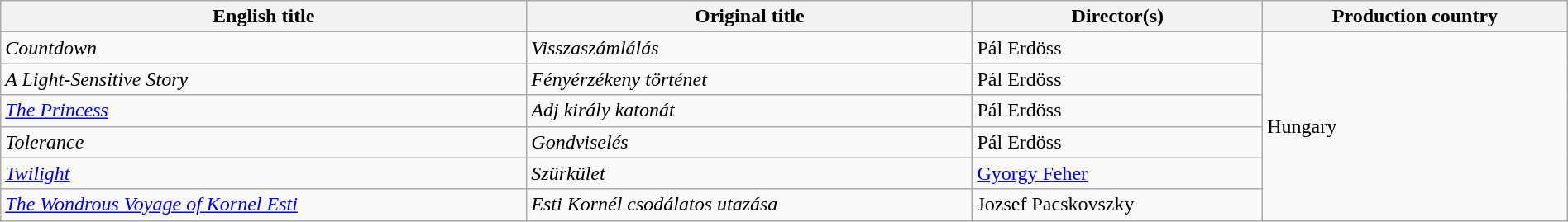<table class="wikitable sortable" style="width:100%; margin-bottom:4px">
<tr>
<th>English title</th>
<th>Original title</th>
<th>Director(s)</th>
<th>Production country</th>
</tr>
<tr>
<td><em>Countdown</em></td>
<td><em>Visszaszámlálás </em></td>
<td>Pál Erdöss</td>
<td rowspan=7>Hungary</td>
</tr>
<tr>
<td><em>A Light-Sensitive Story</em></td>
<td><em>Fényérzékeny történet</em></td>
<td>Pál Erdöss</td>
</tr>
<tr>
<td><em><a href='#'>The Princess</a></em></td>
<td><em>Adj király katonát</em></td>
<td>Pál Erdöss</td>
</tr>
<tr>
<td><em>Tolerance</em></td>
<td><em>Gondviselés</em></td>
<td>Pál Erdöss</td>
</tr>
<tr>
<td><em><a href='#'>Twilight</a></em></td>
<td><em>Szürkület</em></td>
<td><a href='#'>Gyorgy Feher</a></td>
</tr>
<tr>
<td><em><a href='#'>The Wondrous Voyage of Kornel Esti</a></em></td>
<td><em>Esti Kornél csodálatos utazása</em></td>
<td>Jozsef Pacskovszky</td>
</tr>
</table>
